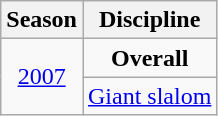<table class="wikitable">
<tr>
<th>Season</th>
<th>Discipline</th>
</tr>
<tr align=center>
<td rowspan=2><a href='#'>2007</a></td>
<td><strong>Overall</strong></td>
</tr>
<tr>
<td align=center><a href='#'>Giant slalom</a></td>
</tr>
</table>
